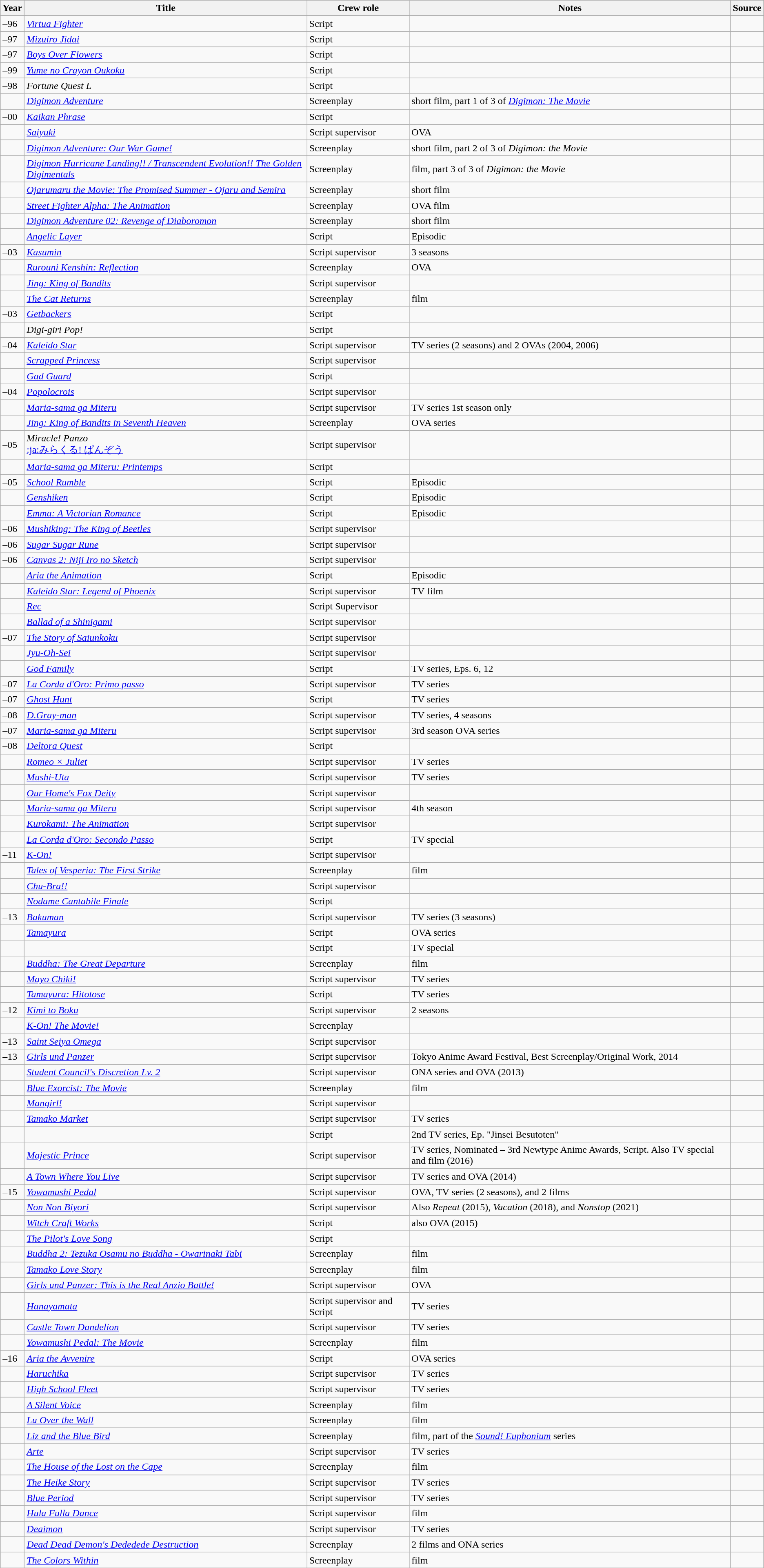<table class="wikitable sortable plainrowheaders">
<tr>
<th>Year</th>
<th>Title</th>
<th>Crew role</th>
<th class="unsortable">Notes</th>
<th class="unsortable">Source</th>
</tr>
<tr>
</tr>
<tr>
<td>–96</td>
<td><em><a href='#'>Virtua Fighter</a></em></td>
<td>Script</td>
<td></td>
<td></td>
</tr>
<tr>
<td>–97</td>
<td><em><a href='#'>Mizuiro Jidai</a></em></td>
<td>Script</td>
<td></td>
<td></td>
</tr>
<tr>
<td>–97</td>
<td><em><a href='#'>Boys Over Flowers</a></em></td>
<td>Script</td>
<td></td>
<td></td>
</tr>
<tr>
<td>–99</td>
<td><em><a href='#'>Yume no Crayon Oukoku</a></em></td>
<td>Script</td>
<td></td>
<td></td>
</tr>
<tr>
<td>–98</td>
<td><em>Fortune Quest L</em></td>
<td>Script</td>
<td></td>
<td></td>
</tr>
<tr>
<td></td>
<td><em><a href='#'>Digimon Adventure</a></em></td>
<td>Screenplay</td>
<td>short film, part 1 of 3 of <em><a href='#'>Digimon: The Movie</a></em></td>
<td></td>
</tr>
<tr>
</tr>
<tr>
<td>–00</td>
<td><em><a href='#'>Kaikan Phrase</a></em></td>
<td>Script</td>
<td></td>
<td></td>
</tr>
<tr>
<td></td>
<td><em><a href='#'>Saiyuki</a></em></td>
<td>Script supervisor</td>
<td>OVA</td>
<td></td>
</tr>
<tr>
<td></td>
<td><em><a href='#'>Digimon Adventure: Our War Game!</a></em></td>
<td>Screenplay</td>
<td>short film, part 2 of 3 of <em>Digimon: the Movie</em></td>
<td></td>
</tr>
<tr>
</tr>
<tr>
<td></td>
<td><em><a href='#'>Digimon Hurricane Landing!! / Transcendent Evolution!! The Golden Digimentals</a></em></td>
<td>Screenplay</td>
<td>film, part 3 of 3 of <em>Digimon: the Movie</em></td>
<td></td>
</tr>
<tr>
<td></td>
<td><em><a href='#'>Ojarumaru the Movie: The Promised Summer - Ojaru and Semira</a></em></td>
<td>Screenplay</td>
<td>short film</td>
<td></td>
</tr>
<tr>
<td></td>
<td><em><a href='#'>Street Fighter Alpha: The Animation</a></em></td>
<td>Screenplay</td>
<td>OVA film</td>
<td></td>
</tr>
<tr>
<td></td>
<td><em><a href='#'>Digimon Adventure 02: Revenge of Diaboromon</a></em></td>
<td>Screenplay</td>
<td>short film</td>
<td></td>
</tr>
<tr>
<td></td>
<td><em><a href='#'>Angelic Layer</a></em></td>
<td>Script</td>
<td>Episodic</td>
<td></td>
</tr>
<tr>
<td>–03</td>
<td><em><a href='#'>Kasumin</a></em></td>
<td>Script supervisor</td>
<td>3 seasons</td>
<td></td>
</tr>
<tr>
<td></td>
<td><em><a href='#'>Rurouni Kenshin: Reflection</a></em></td>
<td>Screenplay</td>
<td>OVA</td>
<td></td>
</tr>
<tr>
<td></td>
<td><em><a href='#'>Jing: King of Bandits</a></em></td>
<td>Script supervisor</td>
<td></td>
<td></td>
</tr>
<tr>
<td></td>
<td><em><a href='#'>The Cat Returns</a></em></td>
<td>Screenplay</td>
<td>film</td>
<td></td>
</tr>
<tr>
<td>–03</td>
<td><em><a href='#'>Getbackers</a></em></td>
<td>Script</td>
<td></td>
<td></td>
</tr>
<tr>
<td></td>
<td><em>Digi-giri Pop!</em></td>
<td>Script</td>
<td></td>
<td></td>
</tr>
<tr>
<td>–04</td>
<td><em><a href='#'>Kaleido Star</a></em></td>
<td>Script supervisor</td>
<td>TV series (2 seasons) and 2 OVAs (2004, 2006)</td>
<td></td>
</tr>
<tr>
<td></td>
<td><em><a href='#'>Scrapped Princess</a></em></td>
<td>Script supervisor</td>
<td></td>
<td></td>
</tr>
<tr>
<td></td>
<td><em><a href='#'>Gad Guard</a></em></td>
<td>Script</td>
<td></td>
<td></td>
</tr>
<tr>
<td>–04</td>
<td><em><a href='#'>Popolocrois</a></em></td>
<td>Script supervisor</td>
<td></td>
<td></td>
</tr>
<tr>
<td></td>
<td><em><a href='#'>Maria-sama ga Miteru</a></em></td>
<td>Script supervisor</td>
<td>TV series 1st season only</td>
<td></td>
</tr>
<tr>
<td></td>
<td><em><a href='#'>Jing: King of Bandits in Seventh Heaven</a></em></td>
<td>Screenplay</td>
<td>OVA series</td>
<td></td>
</tr>
<tr>
<td>–05</td>
<td><em>Miracle! Panzo</em><br><a href='#'>:ja:みらくる! ぱんぞう</a></td>
<td>Script supervisor</td>
<td></td>
<td></td>
</tr>
<tr>
<td></td>
<td><em><a href='#'>Maria-sama ga Miteru: Printemps</a></em></td>
<td>Script</td>
<td></td>
<td></td>
</tr>
<tr>
<td>–05</td>
<td><em><a href='#'>School Rumble</a></em></td>
<td>Script</td>
<td>Episodic</td>
<td></td>
</tr>
<tr>
<td></td>
<td><em><a href='#'>Genshiken</a></em></td>
<td>Script</td>
<td>Episodic</td>
<td></td>
</tr>
<tr>
<td></td>
<td><em><a href='#'>Emma: A Victorian Romance</a></em></td>
<td>Script</td>
<td>Episodic</td>
<td></td>
</tr>
<tr>
<td>–06</td>
<td><em><a href='#'>Mushiking: The King of Beetles</a></em></td>
<td>Script supervisor</td>
<td></td>
<td></td>
</tr>
<tr>
<td>–06</td>
<td><em><a href='#'>Sugar Sugar Rune</a></em></td>
<td>Script supervisor</td>
<td></td>
<td></td>
</tr>
<tr>
<td>–06</td>
<td><em><a href='#'>Canvas 2: Niji Iro no Sketch</a></em></td>
<td>Script supervisor</td>
<td></td>
<td></td>
</tr>
<tr>
<td></td>
<td><em><a href='#'>Aria the Animation</a></em></td>
<td>Script</td>
<td>Episodic</td>
<td></td>
</tr>
<tr>
<td></td>
<td><em><a href='#'>Kaleido Star: Legend of Phoenix</a></em></td>
<td>Script supervisor</td>
<td>TV film</td>
<td></td>
</tr>
<tr>
<td></td>
<td><em><a href='#'>Rec</a></em></td>
<td>Script Supervisor</td>
<td></td>
<td></td>
</tr>
<tr>
<td></td>
<td><em><a href='#'>Ballad of a Shinigami</a></em></td>
<td>Script supervisor</td>
<td></td>
<td></td>
</tr>
<tr>
</tr>
<tr>
<td>–07</td>
<td><em><a href='#'>The Story of Saiunkoku</a></em></td>
<td>Script supervisor</td>
<td></td>
<td></td>
</tr>
<tr>
<td></td>
<td><em><a href='#'>Jyu-Oh-Sei</a></em></td>
<td>Script supervisor</td>
<td></td>
<td></td>
</tr>
<tr>
<td></td>
<td><em><a href='#'>God Family</a></em></td>
<td>Script</td>
<td>TV series, Eps. 6, 12</td>
<td></td>
</tr>
<tr>
<td>–07</td>
<td><em><a href='#'>La Corda d'Oro: Primo passo</a></em></td>
<td>Script supervisor</td>
<td>TV series</td>
<td></td>
</tr>
<tr>
<td>–07</td>
<td><em><a href='#'>Ghost Hunt</a></em></td>
<td>Script</td>
<td>TV series</td>
<td></td>
</tr>
<tr>
<td>–08</td>
<td><em><a href='#'>D.Gray-man</a></em></td>
<td>Script supervisor</td>
<td>TV series, 4 seasons</td>
<td></td>
</tr>
<tr>
<td>–07</td>
<td><em><a href='#'>Maria-sama ga Miteru</a></em></td>
<td>Script supervisor</td>
<td>3rd season OVA series</td>
<td></td>
</tr>
<tr>
<td>–08</td>
<td><em><a href='#'>Deltora Quest</a></em></td>
<td>Script</td>
<td></td>
<td></td>
</tr>
<tr>
<td></td>
<td><em><a href='#'>Romeo × Juliet</a></em></td>
<td>Script supervisor</td>
<td>TV series</td>
<td></td>
</tr>
<tr>
<td></td>
<td><em><a href='#'>Mushi-Uta</a></em></td>
<td>Script supervisor</td>
<td>TV series</td>
<td></td>
</tr>
<tr>
</tr>
<tr>
<td></td>
<td><em><a href='#'>Our Home's Fox Deity</a></em></td>
<td>Script supervisor</td>
<td></td>
<td></td>
</tr>
<tr>
<td></td>
<td><em><a href='#'>Maria-sama ga Miteru</a></em></td>
<td>Script supervisor</td>
<td>4th season</td>
<td></td>
</tr>
<tr>
<td></td>
<td><em><a href='#'>Kurokami: The Animation</a></em></td>
<td>Script supervisor</td>
<td></td>
<td></td>
</tr>
<tr>
<td></td>
<td><em><a href='#'>La Corda d'Oro: Secondo Passo</a></em></td>
<td>Script</td>
<td>TV special</td>
<td></td>
</tr>
<tr>
<td>–11</td>
<td><em><a href='#'>K-On!</a></em></td>
<td>Script supervisor</td>
<td></td>
<td></td>
</tr>
<tr>
<td></td>
<td><em><a href='#'>Tales of Vesperia: The First Strike</a></em></td>
<td>Screenplay</td>
<td>film</td>
<td></td>
</tr>
<tr>
<td></td>
<td><em><a href='#'>Chu-Bra!!</a></em></td>
<td>Script supervisor</td>
<td></td>
<td></td>
</tr>
<tr>
<td></td>
<td><em><a href='#'>Nodame Cantabile Finale</a></em></td>
<td>Script</td>
<td></td>
<td></td>
</tr>
<tr>
<td>–13</td>
<td><em><a href='#'>Bakuman</a></em></td>
<td>Script supervisor</td>
<td>TV series (3 seasons)</td>
<td></td>
</tr>
<tr>
<td></td>
<td><em><a href='#'>Tamayura</a></em></td>
<td>Script</td>
<td>OVA series</td>
<td></td>
</tr>
<tr>
<td></td>
<td></td>
<td>Script</td>
<td>TV special</td>
<td></td>
</tr>
<tr>
<td></td>
<td><em><a href='#'>Buddha: The Great Departure</a></em></td>
<td>Screenplay</td>
<td>film</td>
<td></td>
</tr>
<tr>
<td></td>
<td><em><a href='#'>Mayo Chiki!</a></em></td>
<td>Script supervisor</td>
<td>TV series</td>
<td></td>
</tr>
<tr>
<td></td>
<td><em><a href='#'>Tamayura: Hitotose</a></em></td>
<td>Script</td>
<td>TV series</td>
<td></td>
</tr>
<tr>
<td>–12</td>
<td><em><a href='#'>Kimi to Boku</a></em></td>
<td>Script supervisor</td>
<td>2 seasons</td>
<td></td>
</tr>
<tr>
<td></td>
<td><em><a href='#'>K-On! The Movie!</a></em></td>
<td>Screenplay</td>
<td></td>
<td></td>
</tr>
<tr>
<td>–13</td>
<td><em><a href='#'>Saint Seiya Omega</a></em></td>
<td>Script supervisor</td>
<td></td>
<td></td>
</tr>
<tr>
<td>–13</td>
<td><em><a href='#'>Girls und Panzer</a></em></td>
<td>Script supervisor</td>
<td>Tokyo Anime Award Festival, Best Screenplay/Original Work, 2014</td>
<td></td>
</tr>
<tr>
<td></td>
<td><em><a href='#'>Student Council's Discretion Lv. 2</a></em></td>
<td>Script supervisor</td>
<td>ONA series and OVA (2013)</td>
<td></td>
</tr>
<tr>
<td></td>
<td><em><a href='#'>Blue Exorcist: The Movie</a></em></td>
<td>Screenplay</td>
<td>film</td>
<td></td>
</tr>
<tr>
<td></td>
<td><em><a href='#'>Mangirl!</a></em></td>
<td>Script supervisor</td>
<td></td>
<td></td>
</tr>
<tr>
<td></td>
<td><em><a href='#'>Tamako Market</a></em></td>
<td>Script supervisor</td>
<td>TV series</td>
<td></td>
</tr>
<tr>
<td></td>
<td></td>
<td>Script</td>
<td>2nd TV series, Ep. "Jinsei Besutoten"</td>
<td></td>
</tr>
<tr>
<td></td>
<td><em><a href='#'>Majestic Prince</a></em></td>
<td>Script supervisor</td>
<td>TV series, Nominated – 3rd Newtype Anime Awards, Script. Also TV special and film (2016)</td>
<td></td>
</tr>
<tr>
</tr>
<tr>
<td></td>
<td><em><a href='#'>A Town Where You Live</a></em></td>
<td>Script supervisor</td>
<td>TV series and OVA (2014)</td>
<td></td>
</tr>
<tr>
<td>–15</td>
<td><em><a href='#'>Yowamushi Pedal</a></em></td>
<td>Script supervisor</td>
<td>OVA, TV series (2 seasons), and 2 films</td>
<td></td>
</tr>
<tr>
<td></td>
<td><em><a href='#'>Non Non Biyori</a></em></td>
<td>Script supervisor</td>
<td>Also <em>Repeat</em> (2015), <em>Vacation</em> (2018), and <em>Nonstop</em> (2021)</td>
<td></td>
</tr>
<tr>
<td></td>
<td><em><a href='#'>Witch Craft Works</a></em></td>
<td>Script</td>
<td>also OVA (2015)</td>
<td></td>
</tr>
<tr>
<td></td>
<td><em><a href='#'>The Pilot's Love Song</a></em></td>
<td>Script</td>
<td></td>
<td></td>
</tr>
<tr>
<td></td>
<td><em> <a href='#'>Buddha 2: Tezuka Osamu no Buddha - Owarinaki Tabi</a></em></td>
<td>Screenplay</td>
<td>film</td>
<td></td>
</tr>
<tr>
<td></td>
<td><em><a href='#'>Tamako Love Story</a></em></td>
<td>Screenplay</td>
<td>film</td>
<td></td>
</tr>
<tr>
<td></td>
<td><em><a href='#'>Girls und Panzer: This is the Real Anzio Battle!</a></em></td>
<td>Script supervisor</td>
<td>OVA</td>
<td></td>
</tr>
<tr>
<td></td>
<td><em><a href='#'>Hanayamata</a></em></td>
<td>Script supervisor and Script</td>
<td>TV series</td>
<td></td>
</tr>
<tr>
<td></td>
<td><em><a href='#'>Castle Town Dandelion</a></em></td>
<td>Script supervisor</td>
<td>TV series</td>
<td></td>
</tr>
<tr>
<td></td>
<td><em><a href='#'>Yowamushi Pedal: The Movie</a></em></td>
<td>Screenplay</td>
<td>film</td>
<td></td>
</tr>
<tr>
<td>–16</td>
<td><em><a href='#'>Aria the Avvenire</a></em></td>
<td>Script</td>
<td>OVA series</td>
<td></td>
</tr>
<tr>
</tr>
<tr>
<td></td>
<td><em><a href='#'>Haruchika</a></em></td>
<td>Script supervisor</td>
<td>TV series</td>
<td></td>
</tr>
<tr>
<td></td>
<td><em><a href='#'>High School Fleet</a></em></td>
<td>Script supervisor</td>
<td>TV series</td>
<td></td>
</tr>
<tr>
</tr>
<tr>
<td></td>
<td><em><a href='#'>A Silent Voice</a></em></td>
<td>Screenplay</td>
<td>film</td>
<td></td>
</tr>
<tr>
<td></td>
<td><em><a href='#'>Lu Over the Wall</a></em></td>
<td>Screenplay</td>
<td>film</td>
<td></td>
</tr>
<tr>
<td></td>
<td><em><a href='#'>Liz and the Blue Bird</a></em></td>
<td>Screenplay</td>
<td>film, part of the <em><a href='#'>Sound! Euphonium</a></em> series</td>
<td></td>
</tr>
<tr>
<td></td>
<td><em><a href='#'>Arte</a></em></td>
<td>Script supervisor</td>
<td>TV series</td>
<td></td>
</tr>
<tr>
<td></td>
<td><em><a href='#'>The House of the Lost on the Cape</a></em></td>
<td>Screenplay</td>
<td>film</td>
<td></td>
</tr>
<tr>
<td></td>
<td><em><a href='#'>The Heike Story</a></em></td>
<td>Script supervisor</td>
<td>TV series</td>
<td></td>
</tr>
<tr>
<td></td>
<td><em><a href='#'>Blue Period</a></em></td>
<td>Script supervisor</td>
<td>TV series</td>
<td></td>
</tr>
<tr>
<td></td>
<td><em><a href='#'>Hula Fulla Dance</a></em></td>
<td>Script supervisor</td>
<td>film</td>
<td></td>
</tr>
<tr>
<td></td>
<td><em><a href='#'>Deaimon</a></em></td>
<td>Script supervisor</td>
<td>TV series</td>
<td></td>
</tr>
<tr>
<td></td>
<td><em><a href='#'>Dead Dead Demon's Dededede Destruction</a></em></td>
<td>Screenplay</td>
<td>2 films and ONA series</td>
<td></td>
</tr>
<tr>
<td></td>
<td><em><a href='#'>The Colors Within</a></em></td>
<td>Screenplay</td>
<td>film</td>
<td></td>
</tr>
<tr>
</tr>
</table>
